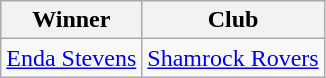<table class="wikitable" style="text-align:center">
<tr>
<th>Winner</th>
<th>Club</th>
</tr>
<tr>
<td align="left"> <a href='#'>Enda Stevens</a></td>
<td align="left"><a href='#'>Shamrock Rovers</a></td>
</tr>
</table>
